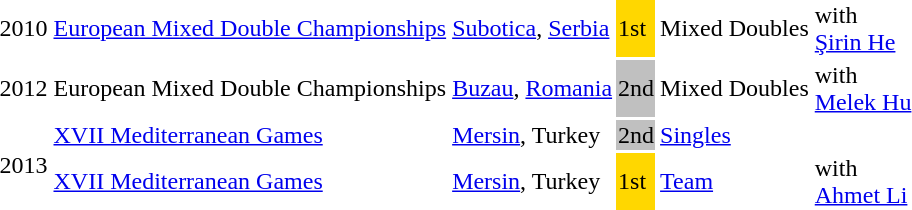<table>
<tr>
<td>2010</td>
<td><a href='#'>European Mixed Double Championships</a></td>
<td><a href='#'>Subotica</a>, <a href='#'>Serbia</a></td>
<td bgcolor=gold>1st</td>
<td>Mixed Doubles</td>
<td>with<br><a href='#'>Şirin He</a> </td>
</tr>
<tr>
<td>2012</td>
<td>European Mixed Double Championships</td>
<td><a href='#'>Buzau</a>, <a href='#'>Romania</a></td>
<td bgcolor=silver>2nd</td>
<td>Mixed Doubles</td>
<td>with<br><a href='#'>Melek Hu</a> </td>
</tr>
<tr>
<td rowspan=2>2013</td>
<td><a href='#'>XVII Mediterranean Games</a></td>
<td><a href='#'>Mersin</a>, Turkey</td>
<td bgcolor=silver>2nd</td>
<td><a href='#'>Singles</a></td>
<td></td>
</tr>
<tr>
<td><a href='#'>XVII Mediterranean Games</a></td>
<td><a href='#'>Mersin</a>, Turkey</td>
<td bgcolor=gold>1st</td>
<td><a href='#'>Team</a></td>
<td>with<br><a href='#'>Ahmet Li</a> </td>
</tr>
</table>
